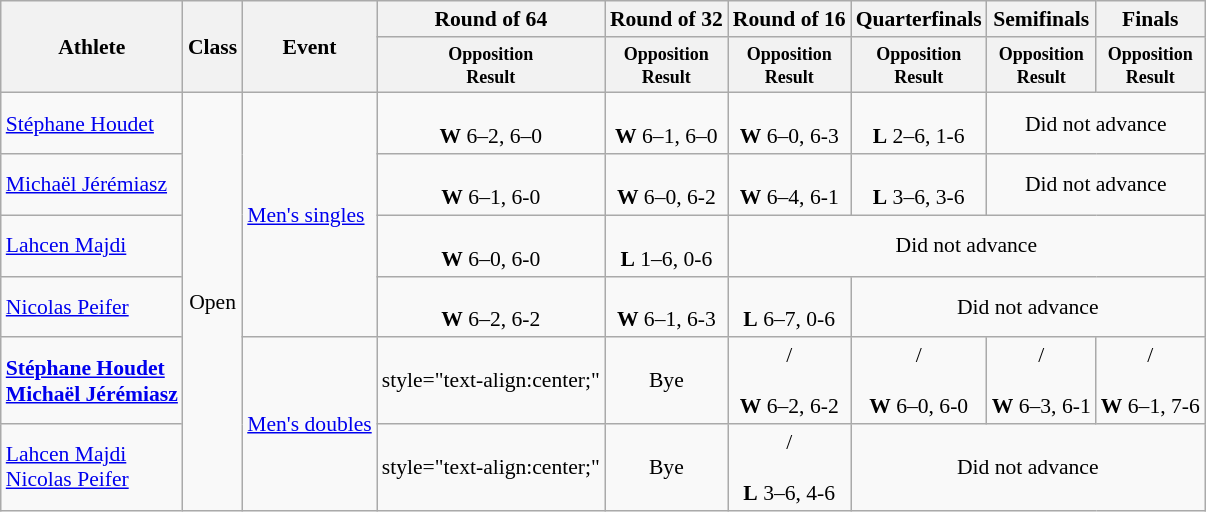<table class=wikitable style="font-size:90%">
<tr>
<th rowspan="2">Athlete</th>
<th rowspan="2">Class</th>
<th rowspan="2">Event</th>
<th>Round of 64</th>
<th>Round of 32</th>
<th>Round of 16</th>
<th>Quarterfinals</th>
<th>Semifinals</th>
<th>Finals</th>
</tr>
<tr>
<th style="line-height:1em"><small>Opposition<br>Result</small></th>
<th style="line-height:1em"><small>Opposition<br>Result</small></th>
<th style="line-height:1em"><small>Opposition<br>Result</small></th>
<th style="line-height:1em"><small>Opposition<br>Result</small></th>
<th style="line-height:1em"><small>Opposition<br>Result</small></th>
<th style="line-height:1em"><small>Opposition<br>Result</small></th>
</tr>
<tr>
<td><a href='#'>Stéphane Houdet</a></td>
<td rowspan="6" style="text-align:center;">Open</td>
<td rowspan="4"><a href='#'>Men's singles</a></td>
<td style="text-align:center;"><br><strong>W</strong> 6–2, 6–0</td>
<td style="text-align:center;"><br><strong>W</strong> 6–1, 6–0</td>
<td style="text-align:center;"><br><strong>W</strong> 6–0, 6-3</td>
<td style="text-align:center;"><br><strong>L</strong> 2–6, 1-6</td>
<td style="text-align:center;" colspan="2">Did not advance</td>
</tr>
<tr>
<td><a href='#'>Michaël Jérémiasz</a></td>
<td style="text-align:center;"><br><strong>W</strong> 6–1, 6-0</td>
<td style="text-align:center;"><br><strong>W</strong> 6–0, 6-2</td>
<td style="text-align:center;"><br><strong>W</strong> 6–4, 6-1</td>
<td style="text-align:center;"><br><strong>L</strong> 3–6, 3-6</td>
<td style="text-align:center;" colspan="2">Did not advance</td>
</tr>
<tr>
<td><a href='#'>Lahcen Majdi</a></td>
<td style="text-align:center;"><br><strong>W</strong> 6–0, 6-0</td>
<td style="text-align:center;"><br><strong>L</strong> 1–6, 0-6</td>
<td style="text-align:center;" colspan="4">Did not advance</td>
</tr>
<tr>
<td><a href='#'>Nicolas Peifer</a></td>
<td style="text-align:center;"><br><strong>W</strong> 6–2, 6-2</td>
<td style="text-align:center;"><br><strong>W</strong> 6–1, 6-3</td>
<td style="text-align:center;"><br><strong>L</strong> 6–7, 0-6</td>
<td style="text-align:center;" colspan="3">Did not advance</td>
</tr>
<tr>
<td><strong><a href='#'>Stéphane Houdet</a></strong><br> <strong><a href='#'>Michaël Jérémiasz</a></strong></td>
<td rowspan="2"><a href='#'>Men's doubles</a></td>
<td>style="text-align:center;" </td>
<td style="text-align:center;">Bye</td>
<td style="text-align:center;"> /<br> <br><strong>W</strong> 6–2, 6-2</td>
<td style="text-align:center;"> /<br> <br><strong>W</strong> 6–0, 6-0</td>
<td style="text-align:center;"> /<br> <br><strong>W</strong> 6–3, 6-1</td>
<td style="text-align:center;"> /<br> <br><strong>W</strong> 6–1, 7-6 </td>
</tr>
<tr>
<td><a href='#'>Lahcen Majdi</a><br> <a href='#'>Nicolas Peifer</a></td>
<td>style="text-align:center;" </td>
<td style="text-align:center;">Bye</td>
<td style="text-align:center;"> /<br> <br><strong>L</strong> 3–6, 4-6</td>
<td style="text-align:center;" colspan="3">Did not advance</td>
</tr>
</table>
